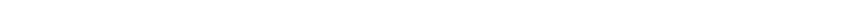<table style="width:88%; text-align:center;">
<tr style="color:white;">
<td style="background:"><strong>14</strong></td>
<td style="background:"><strong>18</strong></td>
</tr>
</table>
